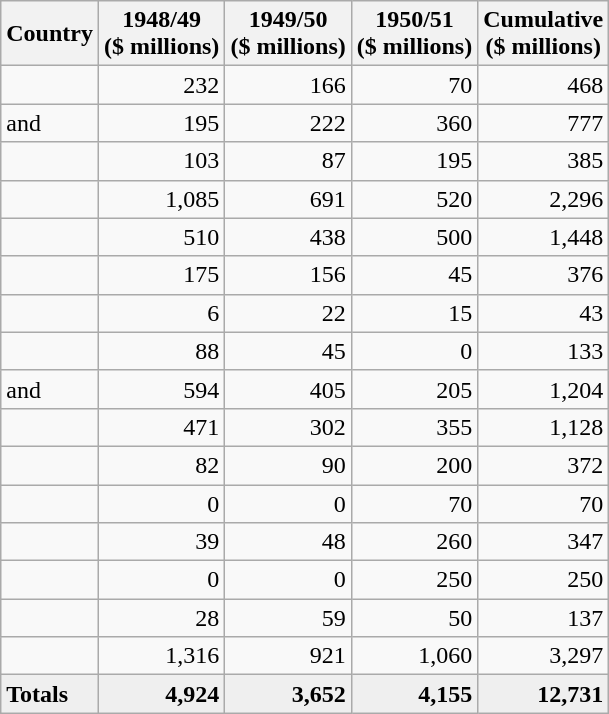<table class="wikitable sortable">
<tr>
<th class="unsortable">Country</th>
<th>1948/49<br>($ millions)</th>
<th>1949/50<br>($ millions)</th>
<th>1950/51<br>($ millions)</th>
<th>Cumulative<br>($ millions)</th>
</tr>
<tr>
<td></td>
<td style="text-align: right">232</td>
<td style="text-align: right">166</td>
<td style="text-align: right">70</td>
<td style="text-align: right">468</td>
</tr>
<tr>
<td> and </td>
<td style="text-align: right">195</td>
<td style="text-align: right">222</td>
<td style="text-align: right">360</td>
<td style="text-align: right">777</td>
</tr>
<tr>
<td></td>
<td style="text-align: right">103</td>
<td style="text-align: right">87</td>
<td style="text-align: right">195</td>
<td style="text-align: right">385</td>
</tr>
<tr>
<td></td>
<td style="text-align: right">1,085</td>
<td style="text-align: right">691</td>
<td style="text-align: right">520</td>
<td style="text-align: right">2,296</td>
</tr>
<tr>
<td></td>
<td style="text-align: right">510</td>
<td style="text-align: right">438</td>
<td style="text-align: right">500</td>
<td style="text-align: right">1,448</td>
</tr>
<tr>
<td></td>
<td style="text-align: right">175</td>
<td style="text-align: right">156</td>
<td style="text-align: right">45</td>
<td style="text-align: right">376</td>
</tr>
<tr>
<td></td>
<td style="text-align: right">6</td>
<td style="text-align: right">22</td>
<td style="text-align: right">15</td>
<td style="text-align: right">43</td>
</tr>
<tr>
<td></td>
<td style="text-align: right">88</td>
<td style="text-align: right">45</td>
<td style="text-align: right">0</td>
<td style="text-align: right">133</td>
</tr>
<tr>
<td> and </td>
<td style="text-align: right">594</td>
<td style="text-align: right">405</td>
<td style="text-align: right">205</td>
<td style="text-align: right">1,204</td>
</tr>
<tr>
<td></td>
<td style="text-align: right">471</td>
<td style="text-align: right">302</td>
<td style="text-align: right">355</td>
<td style="text-align: right">1,128</td>
</tr>
<tr>
<td></td>
<td style="text-align: right">82</td>
<td style="text-align: right">90</td>
<td style="text-align: right">200</td>
<td style="text-align: right">372</td>
</tr>
<tr>
<td></td>
<td style="text-align: right">0</td>
<td style="text-align: right">0</td>
<td style="text-align: right">70</td>
<td style="text-align: right">70</td>
</tr>
<tr>
<td></td>
<td style="text-align: right">39</td>
<td style="text-align: right">48</td>
<td style="text-align: right">260</td>
<td style="text-align: right">347</td>
</tr>
<tr>
<td></td>
<td style="text-align: right">0</td>
<td style="text-align: right">0</td>
<td style="text-align: right">250</td>
<td style="text-align: right">250</td>
</tr>
<tr>
<td></td>
<td style="text-align: right">28</td>
<td style="text-align: right">59</td>
<td style="text-align: right">50</td>
<td style="text-align: right">137</td>
</tr>
<tr>
<td></td>
<td style="text-align: right">1,316</td>
<td style="text-align: right">921</td>
<td style="text-align: right">1,060</td>
<td style="text-align: right">3,297</td>
</tr>
<tr class="sortbottom">
<th style="background:#efefef; text-align: left;">Totals</th>
<th style="background:#efefef; text-align: right;">4,924</th>
<th style="background:#efefef; text-align: right;">3,652</th>
<th style="background:#efefef; text-align: right;">4,155</th>
<th style="background:#efefef; text-align: right">12,731</th>
</tr>
</table>
